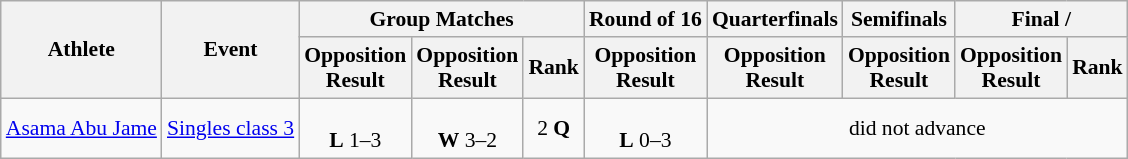<table class=wikitable style="font-size:90%">
<tr>
<th rowspan="2">Athlete</th>
<th rowspan="2">Event</th>
<th colspan="3">Group Matches</th>
<th>Round of 16</th>
<th>Quarterfinals</th>
<th>Semifinals</th>
<th colspan="2">Final / </th>
</tr>
<tr>
<th>Opposition<br>Result</th>
<th>Opposition<br>Result</th>
<th>Rank</th>
<th>Opposition<br>Result</th>
<th>Opposition<br>Result</th>
<th>Opposition<br>Result</th>
<th>Opposition<br>Result</th>
<th>Rank</th>
</tr>
<tr align=center>
<td align=left><a href='#'>Asama Abu Jame</a></td>
<td align=left><a href='#'>Singles class 3</a></td>
<td><br><strong>L</strong> 1–3</td>
<td><br><strong>W</strong> 3–2</td>
<td>2 <strong>Q</strong></td>
<td><br><strong>L</strong> 0–3</td>
<td colspan=4>did not advance</td>
</tr>
</table>
